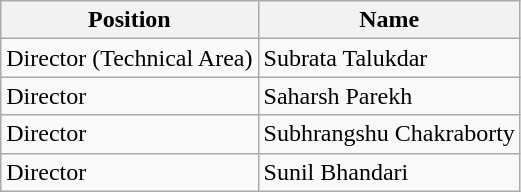<table class="wikitable">
<tr>
<th>Position</th>
<th>Name</th>
</tr>
<tr>
<td>Director (Technical Area)</td>
<td>Subrata Talukdar</td>
</tr>
<tr>
<td>Director</td>
<td>Saharsh Parekh</td>
</tr>
<tr>
<td>Director</td>
<td>Subhrangshu Chakraborty</td>
</tr>
<tr>
<td>Director</td>
<td>Sunil Bhandari</td>
</tr>
</table>
